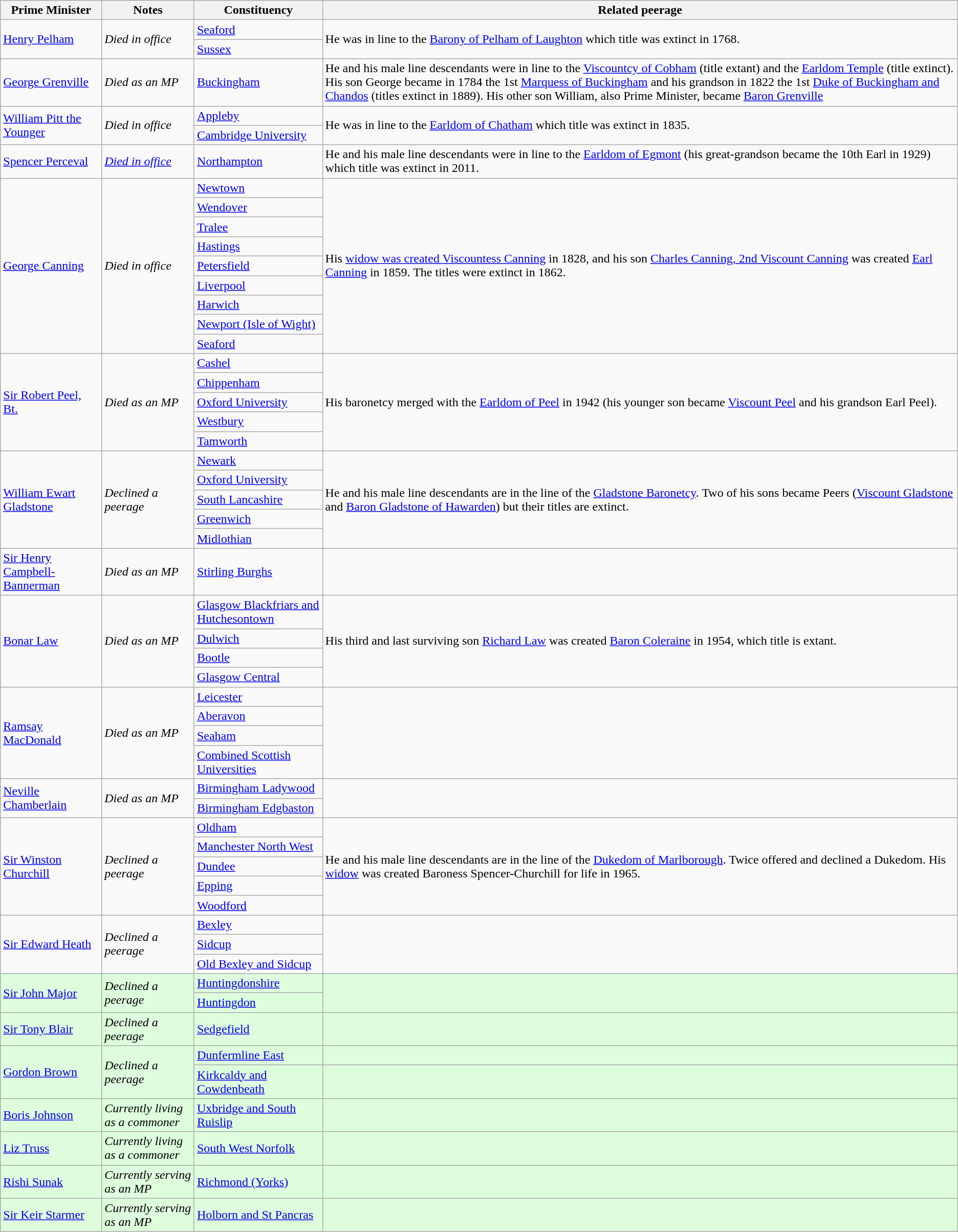<table class="wikitable sortable">
<tr>
<th>Prime Minister</th>
<th>Notes</th>
<th>Constituency</th>
<th>Related peerage</th>
</tr>
<tr>
<td rowspan=2><a href='#'>Henry Pelham</a></td>
<td rowspan=2><em>Died in office</em></td>
<td><a href='#'>Seaford</a></td>
<td rowspan=2>He was in line to the <a href='#'>Barony of Pelham of Laughton</a> which title was extinct in 1768.</td>
</tr>
<tr>
<td><a href='#'>Sussex</a></td>
</tr>
<tr>
<td><a href='#'>George Grenville</a></td>
<td><em>Died as an MP</em></td>
<td><a href='#'>Buckingham</a></td>
<td>He and his male line descendants were in line to the <a href='#'>Viscountcy of Cobham</a> (title extant) and the <a href='#'>Earldom Temple</a> (title extinct). His son George became in 1784 the 1st <a href='#'>Marquess of Buckingham</a> and his grandson in 1822 the 1st <a href='#'>Duke of Buckingham and Chandos</a> (titles extinct in 1889). His other son William, also Prime Minister, became <a href='#'>Baron Grenville</a></td>
</tr>
<tr>
<td rowspan=2><a href='#'>William Pitt the Younger</a></td>
<td rowspan=2><em>Died in office</em></td>
<td><a href='#'>Appleby</a></td>
<td rowspan=2>He was in line to the <a href='#'>Earldom of Chatham</a> which title was extinct in 1835.</td>
</tr>
<tr>
<td><a href='#'>Cambridge University</a></td>
</tr>
<tr>
<td><a href='#'>Spencer Perceval</a></td>
<td><em><a href='#'>Died in office</a></em></td>
<td><a href='#'>Northampton</a></td>
<td>He and his male line descendants were in line to the <a href='#'>Earldom of Egmont</a> (his great-grandson became the 10th Earl in 1929) which title was extinct in 2011.</td>
</tr>
<tr>
<td rowspan=9><a href='#'>George Canning</a></td>
<td rowspan=9><em>Died in office</em></td>
<td><a href='#'>Newtown</a></td>
<td rowspan=9>His <a href='#'>widow was created Viscountess Canning</a> in 1828, and his son <a href='#'>Charles Canning, 2nd Viscount Canning</a> was created <a href='#'>Earl Canning</a> in 1859. The titles were extinct in 1862.</td>
</tr>
<tr>
<td><a href='#'>Wendover</a></td>
</tr>
<tr>
<td><a href='#'>Tralee</a></td>
</tr>
<tr>
<td><a href='#'>Hastings</a></td>
</tr>
<tr>
<td><a href='#'>Petersfield</a></td>
</tr>
<tr>
<td><a href='#'>Liverpool</a></td>
</tr>
<tr>
<td><a href='#'>Harwich</a></td>
</tr>
<tr>
<td><a href='#'>Newport (Isle of Wight)</a></td>
</tr>
<tr>
<td><a href='#'>Seaford</a></td>
</tr>
<tr>
<td rowspan=5><a href='#'>Sir Robert Peel, Bt.</a></td>
<td rowspan=5><em>Died as an MP</em></td>
<td><a href='#'>Cashel</a></td>
<td rowspan=5>His baronetcy merged with the <a href='#'>Earldom of Peel</a> in 1942 (his younger son became <a href='#'>Viscount Peel</a> and his grandson Earl Peel).</td>
</tr>
<tr>
<td><a href='#'>Chippenham</a></td>
</tr>
<tr>
<td><a href='#'>Oxford University</a></td>
</tr>
<tr>
<td><a href='#'>Westbury</a></td>
</tr>
<tr>
<td><a href='#'>Tamworth</a></td>
</tr>
<tr>
<td rowspan=5><a href='#'>William Ewart Gladstone</a></td>
<td rowspan=5><em>Declined a peerage</em></td>
<td><a href='#'>Newark</a></td>
<td rowspan=5>He and his male line descendants are in the line of the <a href='#'>Gladstone Baronetcy</a>. Two of his sons became Peers (<a href='#'>Viscount Gladstone</a> and <a href='#'>Baron Gladstone of Hawarden</a>) but their titles are extinct.</td>
</tr>
<tr>
<td><a href='#'>Oxford University</a></td>
</tr>
<tr>
<td><a href='#'>South Lancashire</a></td>
</tr>
<tr>
<td><a href='#'>Greenwich</a></td>
</tr>
<tr>
<td><a href='#'>Midlothian</a></td>
</tr>
<tr>
<td><a href='#'>Sir Henry Campbell-Bannerman</a></td>
<td><em>Died as an MP</em></td>
<td><a href='#'>Stirling Burghs</a></td>
<td></td>
</tr>
<tr>
<td rowspan=4><a href='#'>Bonar Law</a></td>
<td rowspan=4><em>Died as an MP</em></td>
<td><a href='#'>Glasgow Blackfriars and Hutchesontown</a></td>
<td rowspan=4>His third and last surviving son <a href='#'>Richard Law</a> was created <a href='#'>Baron Coleraine</a> in 1954, which title is extant.</td>
</tr>
<tr>
<td><a href='#'>Dulwich</a></td>
</tr>
<tr>
<td><a href='#'>Bootle</a></td>
</tr>
<tr>
<td><a href='#'>Glasgow Central</a></td>
</tr>
<tr>
<td rowspan=4><a href='#'>Ramsay MacDonald</a></td>
<td rowspan=4><em>Died as an MP</em></td>
<td><a href='#'>Leicester</a></td>
<td rowspan=4></td>
</tr>
<tr>
<td><a href='#'>Aberavon</a></td>
</tr>
<tr>
<td><a href='#'>Seaham</a></td>
</tr>
<tr>
<td><a href='#'>Combined Scottish Universities</a></td>
</tr>
<tr>
<td rowspan=2><a href='#'>Neville Chamberlain</a></td>
<td rowspan=2><em>Died as an MP</em></td>
<td><a href='#'>Birmingham Ladywood</a></td>
<td rowspan=2></td>
</tr>
<tr>
<td><a href='#'>Birmingham Edgbaston</a></td>
</tr>
<tr>
<td rowspan=5><a href='#'>Sir Winston Churchill</a></td>
<td rowspan=5><em>Declined a peerage</em></td>
<td><a href='#'>Oldham</a></td>
<td rowspan=5>He and his male line descendants are in the line of the <a href='#'>Dukedom of Marlborough</a>. Twice offered and declined a Dukedom. His <a href='#'>widow</a> was created Baroness Spencer-Churchill for life in 1965.</td>
</tr>
<tr>
<td><a href='#'>Manchester North West</a></td>
</tr>
<tr>
<td><a href='#'>Dundee</a></td>
</tr>
<tr>
<td><a href='#'>Epping</a></td>
</tr>
<tr>
<td><a href='#'>Woodford</a></td>
</tr>
<tr>
<td rowspan=3><a href='#'>Sir Edward Heath</a></td>
<td rowspan=3><em>Declined a peerage</em></td>
<td><a href='#'>Bexley</a></td>
<td rowspan=3></td>
</tr>
<tr>
<td><a href='#'>Sidcup</a></td>
</tr>
<tr>
<td><a href='#'>Old Bexley and Sidcup</a></td>
</tr>
<tr scope=row style="background:#DDFDDD">
<td rowspan=2><a href='#'>Sir John Major</a></td>
<td rowspan=2><em>Declined a peerage</em></td>
<td><a href='#'>Huntingdonshire</a></td>
<td rowspan=2></td>
</tr>
<tr scope=row style="background:#DDFDDD">
<td><a href='#'>Huntingdon</a></td>
</tr>
<tr scope=row style="background:#DDFDDD">
<td><a href='#'>Sir Tony Blair</a></td>
<td><em>Declined a peerage</em></td>
<td><a href='#'>Sedgefield</a></td>
<td></td>
</tr>
<tr scope=row style="background:#DDFDDD">
<td rowspan=2><a href='#'>Gordon Brown</a></td>
<td rowspan=2><em>Declined a peerage</em></td>
<td><a href='#'>Dunfermline East</a></td>
<td></td>
</tr>
<tr scope=row style="background:#DDFDDD">
<td><a href='#'>Kirkcaldy and Cowdenbeath</a></td>
<td></td>
</tr>
<tr scope=row style="background:#DDFDDD">
<td><a href='#'>Boris Johnson</a></td>
<td><em>Currently living as a commoner</em></td>
<td><a href='#'>Uxbridge and South Ruislip</a></td>
<td></td>
</tr>
<tr scope=row style="background:#DDFDDD">
<td><a href='#'>Liz Truss</a></td>
<td><em>Currently living as a commoner</em></td>
<td><a href='#'>South West Norfolk</a></td>
<td></td>
</tr>
<tr scope=row style="background:#DDFDDD">
<td><a href='#'>Rishi Sunak</a></td>
<td><em>Currently serving as an MP</em></td>
<td><a href='#'>Richmond (Yorks)</a></td>
<td></td>
</tr>
<tr scope=row style="background:#DDFDDD">
<td><a href='#'>Sir Keir Starmer</a></td>
<td><em>Currently serving as an MP</em></td>
<td><a href='#'>Holborn and St Pancras</a></td>
<td></td>
</tr>
</table>
